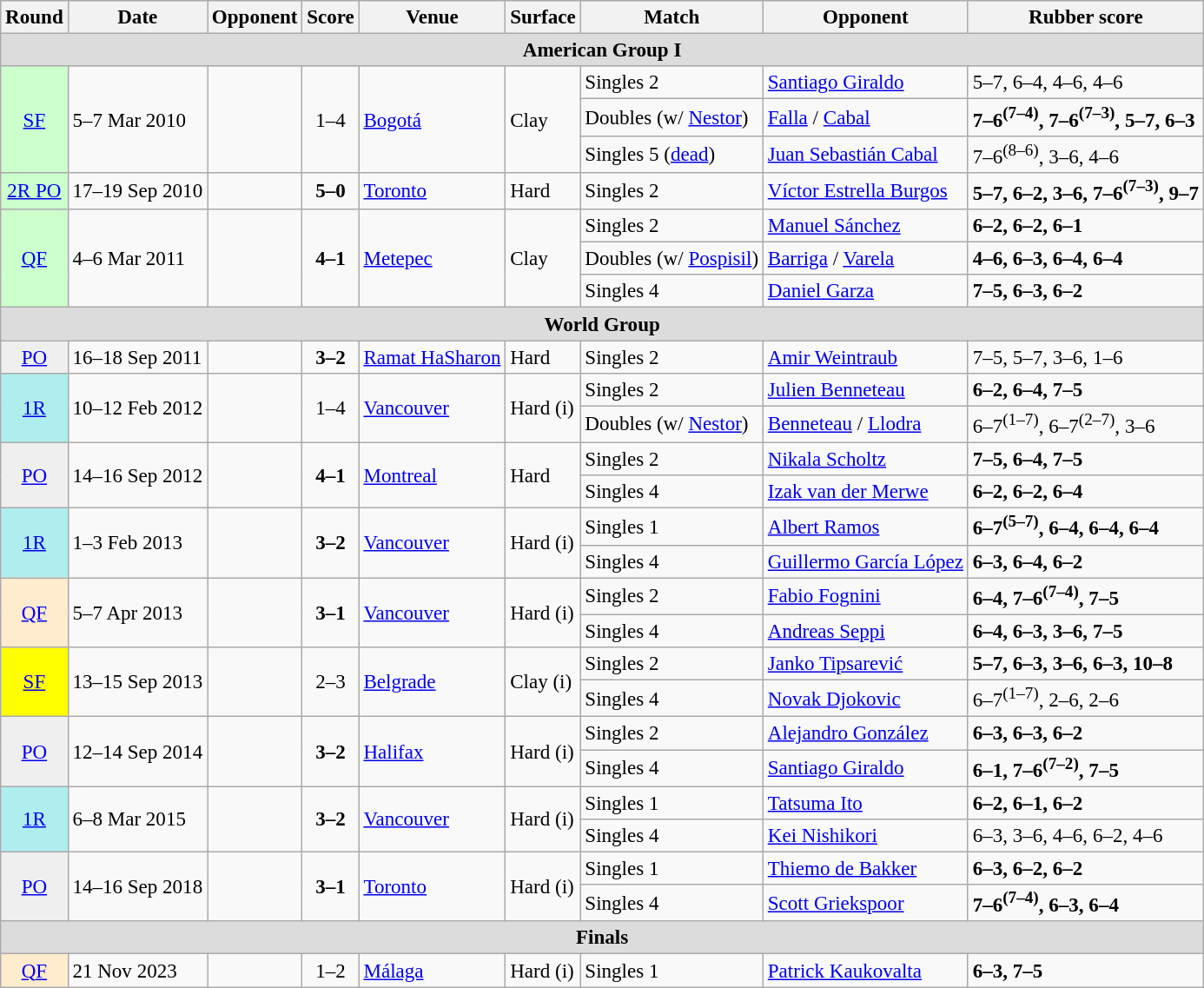<table class="wikitable nowrap" style=font-size:96%>
<tr>
<th>Round</th>
<th>Date</th>
<th>Opponent</th>
<th>Score</th>
<th>Venue</th>
<th>Surface</th>
<th>Match</th>
<th>Opponent</th>
<th>Rubber score</th>
</tr>
<tr style=background:gainsboro>
<td colspan=9 align=center><strong>American Group I</strong></td>
</tr>
<tr>
<td rowspan=3 bgcolor=ccffcc align=center><a href='#'>SF</a></td>
<td rowspan=3>5–7 Mar 2010</td>
<td rowspan=3></td>
<td rowspan=3 align=center>1–4</td>
<td rowspan=3><a href='#'>Bogotá</a></td>
<td rowspan=3>Clay</td>
<td>Singles 2</td>
<td><a href='#'>Santiago Giraldo</a></td>
<td>5–7, 6–4, 4–6, 4–6</td>
</tr>
<tr>
<td>Doubles (w/ <a href='#'>Nestor</a>)</td>
<td><a href='#'>Falla</a> / <a href='#'>Cabal</a></td>
<td><strong>7–6<sup>(7–4)</sup>, 7–6<sup>(7–3)</sup>, 5–7, 6–3</strong></td>
</tr>
<tr>
<td>Singles 5 (<a href='#'>dead</a>)</td>
<td><a href='#'>Juan Sebastián Cabal</a></td>
<td>7–6<sup>(8–6)</sup>, 3–6, 4–6</td>
</tr>
<tr>
<td bgcolor=ccffcc align=center><a href='#'>2R PO</a></td>
<td>17–19 Sep 2010</td>
<td></td>
<td align=center><strong>5–0</strong></td>
<td><a href='#'>Toronto</a></td>
<td>Hard</td>
<td>Singles 2</td>
<td><a href='#'>Víctor Estrella Burgos</a></td>
<td><strong>5–7, 6–2, 3–6, 7–6<sup>(7–3)</sup>, 9–7</strong></td>
</tr>
<tr>
<td rowspan=3 bgcolor=ccffcc align=center><a href='#'>QF</a></td>
<td rowspan=3>4–6 Mar 2011</td>
<td rowspan=3></td>
<td rowspan=3 align=center><strong>4–1</strong></td>
<td rowspan=3><a href='#'>Metepec</a></td>
<td rowspan=3>Clay</td>
<td>Singles 2</td>
<td><a href='#'>Manuel Sánchez</a></td>
<td><strong>6–2, 6–2, 6–1</strong></td>
</tr>
<tr>
<td>Doubles (w/ <a href='#'>Pospisil</a>)</td>
<td><a href='#'>Barriga</a> / <a href='#'>Varela</a></td>
<td><strong>4–6, 6–3, 6–4, 6–4</strong></td>
</tr>
<tr>
<td>Singles 4</td>
<td><a href='#'>Daniel Garza</a></td>
<td><strong>7–5, 6–3, 6–2</strong></td>
</tr>
<tr style=background:gainsboro>
<td colspan=9 align=center><strong>World Group</strong></td>
</tr>
<tr>
<td bgcolor=efefef align=center><a href='#'>PO</a></td>
<td>16–18 Sep 2011</td>
<td></td>
<td align=center><strong>3–2</strong></td>
<td><a href='#'>Ramat HaSharon</a></td>
<td>Hard</td>
<td>Singles 2</td>
<td><a href='#'>Amir Weintraub</a></td>
<td>7–5, 5–7, 3–6, 1–6</td>
</tr>
<tr>
<td rowspan=2 bgcolor=afeeee align=center><a href='#'>1R</a></td>
<td rowspan=2>10–12 Feb 2012</td>
<td rowspan=2></td>
<td rowspan=2 align=center>1–4</td>
<td rowspan=2><a href='#'>Vancouver</a></td>
<td rowspan=2>Hard (i)</td>
<td>Singles 2</td>
<td><a href='#'>Julien Benneteau</a></td>
<td><strong>6–2, 6–4, 7–5</strong></td>
</tr>
<tr>
<td>Doubles (w/ <a href='#'>Nestor</a>)</td>
<td><a href='#'>Benneteau</a> / <a href='#'>Llodra</a></td>
<td>6–7<sup>(1–7)</sup>, 6–7<sup>(2–7)</sup>, 3–6</td>
</tr>
<tr>
<td rowspan=2 bgcolor=efefef align=center><a href='#'>PO</a></td>
<td rowspan=2>14–16 Sep 2012</td>
<td rowspan=2></td>
<td rowspan=2 align=center><strong>4–1</strong></td>
<td rowspan=2><a href='#'>Montreal</a></td>
<td rowspan=2>Hard</td>
<td>Singles 2</td>
<td><a href='#'>Nikala Scholtz</a></td>
<td><strong>7–5, 6–4, 7–5</strong></td>
</tr>
<tr>
<td>Singles 4</td>
<td><a href='#'>Izak van der Merwe</a></td>
<td><strong>6–2, 6–2, 6–4</strong></td>
</tr>
<tr>
<td rowspan=2 bgcolor=afeeee align=center><a href='#'>1R</a></td>
<td rowspan=2>1–3 Feb 2013</td>
<td rowspan=2></td>
<td rowspan=2 align=center><strong>3–2</strong></td>
<td rowspan=2><a href='#'>Vancouver</a></td>
<td rowspan=2>Hard (i)</td>
<td>Singles 1</td>
<td><a href='#'>Albert Ramos</a></td>
<td><strong>6–7<sup>(5–7)</sup>, 6–4, 6–4, 6–4</strong></td>
</tr>
<tr>
<td>Singles 4</td>
<td><a href='#'>Guillermo García López</a></td>
<td><strong>6–3, 6–4, 6–2</strong></td>
</tr>
<tr>
<td rowspan=2 bgcolor=ffebcd align=center><a href='#'>QF</a></td>
<td rowspan=2>5–7 Apr 2013</td>
<td rowspan=2></td>
<td rowspan=2 align=center><strong>3–1</strong></td>
<td rowspan=2><a href='#'>Vancouver</a></td>
<td rowspan=2>Hard (i)</td>
<td>Singles 2</td>
<td><a href='#'>Fabio Fognini</a></td>
<td><strong>6–4, 7–6<sup>(7–4)</sup>, 7–5</strong></td>
</tr>
<tr>
<td>Singles 4</td>
<td><a href='#'>Andreas Seppi</a></td>
<td><strong>6–4, 6–3, 3–6, 7–5</strong></td>
</tr>
<tr>
<td rowspan=2 bgcolor=yellow align=center><a href='#'>SF</a></td>
<td rowspan=2>13–15 Sep 2013</td>
<td rowspan=2></td>
<td rowspan=2 align=center>2–3</td>
<td rowspan=2><a href='#'>Belgrade</a></td>
<td rowspan=2>Clay (i)</td>
<td>Singles 2</td>
<td><a href='#'>Janko Tipsarević</a></td>
<td><strong>5–7, 6–3, 3–6, 6–3, 10–8</strong></td>
</tr>
<tr>
<td>Singles 4</td>
<td><a href='#'>Novak Djokovic</a></td>
<td>6–7<sup>(1–7)</sup>, 2–6, 2–6</td>
</tr>
<tr>
<td rowspan=2 bgcolor=efefef align=center><a href='#'>PO</a></td>
<td rowspan=2>12–14 Sep 2014</td>
<td rowspan=2></td>
<td rowspan=2 align=center><strong>3–2</strong></td>
<td rowspan=2><a href='#'>Halifax</a></td>
<td rowspan=2>Hard (i)</td>
<td>Singles 2</td>
<td><a href='#'>Alejandro González</a></td>
<td><strong>6–3, 6–3, 6–2</strong></td>
</tr>
<tr>
<td>Singles 4</td>
<td><a href='#'>Santiago Giraldo</a></td>
<td><strong>6–1, 7–6<sup>(7–2)</sup>, 7–5</strong></td>
</tr>
<tr>
<td rowspan=2 bgcolor=afeeee align=center><a href='#'>1R</a></td>
<td rowspan=2>6–8 Mar 2015</td>
<td rowspan=2></td>
<td rowspan=2 align=center><strong>3–2</strong></td>
<td rowspan=2><a href='#'>Vancouver</a></td>
<td rowspan=2>Hard (i)</td>
<td>Singles 1</td>
<td><a href='#'>Tatsuma Ito</a></td>
<td><strong>6–2, 6–1, 6–2</strong></td>
</tr>
<tr>
<td>Singles 4</td>
<td><a href='#'>Kei Nishikori</a></td>
<td>6–3, 3–6, 4–6, 6–2, 4–6</td>
</tr>
<tr>
<td rowspan=2 bgcolor=efefef align=center><a href='#'>PO</a></td>
<td rowspan=2>14–16 Sep 2018</td>
<td rowspan=2></td>
<td rowspan=2 align=center><strong>3–1</strong></td>
<td rowspan=2><a href='#'>Toronto</a></td>
<td rowspan=2>Hard (i)</td>
<td>Singles 1</td>
<td><a href='#'>Thiemo de Bakker</a></td>
<td><strong>6–3, 6–2, 6–2</strong></td>
</tr>
<tr>
<td>Singles 4</td>
<td><a href='#'>Scott Griekspoor</a></td>
<td><strong>7–6<sup>(7–4)</sup>, 6–3, 6–4</strong></td>
</tr>
<tr style=background:gainsboro>
<td colspan=9 align=center><strong>Finals</strong></td>
</tr>
<tr>
<td bgcolor=ffebcd align=center><a href='#'>QF</a></td>
<td>21 Nov 2023</td>
<td></td>
<td align=center>1–2</td>
<td><a href='#'>Málaga</a></td>
<td>Hard (i)</td>
<td>Singles 1</td>
<td><a href='#'>Patrick Kaukovalta</a></td>
<td><strong>6–3, 7–5</strong></td>
</tr>
</table>
